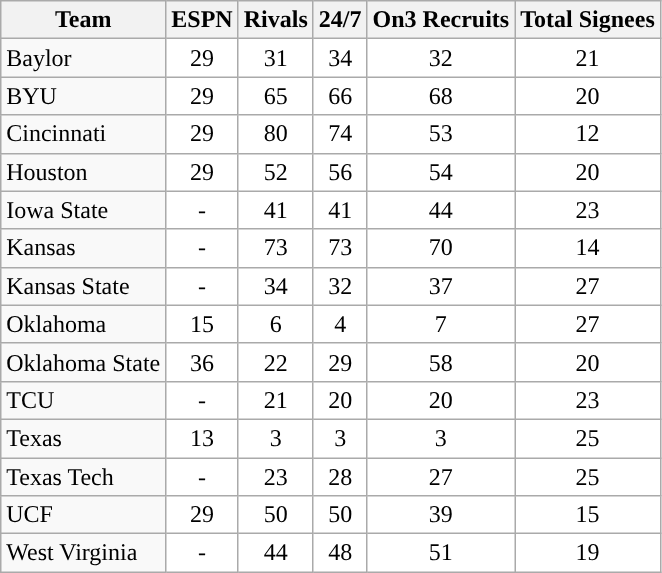<table class="wikitable">
<tr>
<th>Team</th>
<th>ESPN</th>
<th>Rivals</th>
<th>24/7</th>
<th>On3 Recruits</th>
<th>Total Signees</th>
</tr>
<tr>
<td>Baylor</td>
<td style="text-align:center; background:white">29</td>
<td style="text-align:center; background:white">31</td>
<td style="text-align:center; background:white">34</td>
<td style="text-align:center; background:white">32</td>
<td style="text-align:center; background:white">21</td>
</tr>
<tr>
<td>BYU</td>
<td style="text-align:center; background:white">29</td>
<td style="text-align:center; background:white">65</td>
<td style="text-align:center; background:white">66</td>
<td style="text-align:center; background:white">68</td>
<td style="text-align:center; background:white">20</td>
</tr>
<tr>
<td>Cincinnati</td>
<td style="text-align:center; background:white">29</td>
<td style="text-align:center; background:white">80</td>
<td style="text-align:center; background:white">74</td>
<td style="text-align:center; background:white">53</td>
<td style="text-align:center; background:white">12</td>
</tr>
<tr>
<td>Houston</td>
<td style="text-align:center; background:white">29</td>
<td style="text-align:center; background:white">52</td>
<td style="text-align:center; background:white">56</td>
<td style="text-align:center; background:white">54</td>
<td style="text-align:center; background:white">20</td>
</tr>
<tr>
<td>Iowa State</td>
<td style="text-align:center; background:white">-</td>
<td style="text-align:center; background:white">41</td>
<td style="text-align:center; background:white">41</td>
<td style="text-align:center; background:white">44</td>
<td style="text-align:center; background:white">23</td>
</tr>
<tr>
<td>Kansas</td>
<td style="text-align:center; background:white">-</td>
<td style="text-align:center; background:white">73</td>
<td style="text-align:center; background:white">73</td>
<td style="text-align:center; background:white">70</td>
<td style="text-align:center; background:white">14</td>
</tr>
<tr>
<td>Kansas State</td>
<td style="text-align:center; background:white">-</td>
<td style="text-align:center; background:white">34</td>
<td style="text-align:center; background:white">32</td>
<td style="text-align:center; background:white">37</td>
<td style="text-align:center; background:white">27</td>
</tr>
<tr>
<td>Oklahoma</td>
<td style="text-align:center; background:white">15</td>
<td style="text-align:center; background:white">6</td>
<td style="text-align:center; background:white">4</td>
<td style="text-align:center; background:white">7</td>
<td style="text-align:center; background:white">27</td>
</tr>
<tr>
<td>Oklahoma State</td>
<td style="text-align:center; background:white">36</td>
<td style="text-align:center; background:white">22</td>
<td style="text-align:center; background:white">29</td>
<td style="text-align:center; background:white">58</td>
<td style="text-align:center; background:white">20</td>
</tr>
<tr>
<td>TCU</td>
<td style="text-align:center; background:white">-</td>
<td style="text-align:center; background:white">21</td>
<td style="text-align:center; background:white">20</td>
<td style="text-align:center; background:white">20</td>
<td style="text-align:center; background:white">23</td>
</tr>
<tr>
<td>Texas</td>
<td style="text-align:center; background:white">13</td>
<td style="text-align:center; background:white">3</td>
<td style="text-align:center; background:white">3</td>
<td style="text-align:center; background:white">3</td>
<td style="text-align:center; background:white">25</td>
</tr>
<tr>
<td>Texas Tech</td>
<td style="text-align:center; background:white">-</td>
<td style="text-align:center; background:white">23</td>
<td style="text-align:center; background:white">28</td>
<td style="text-align:center; background:white">27</td>
<td style="text-align:center; background:white">25</td>
</tr>
<tr>
<td>UCF</td>
<td style="text-align:center; background:white">29</td>
<td style="text-align:center; background:white">50</td>
<td style="text-align:center; background:white">50</td>
<td style="text-align:center; background:white">39</td>
<td style="text-align:center; background:white">15</td>
</tr>
<tr>
<td>West Virginia</td>
<td style="text-align:center; background:white">-</td>
<td style="text-align:center; background:white">44</td>
<td style="text-align:center; background:white">48</td>
<td style="text-align:center; background:white">51</td>
<td style="text-align:center; background:white">19</td>
</tr>
</table>
